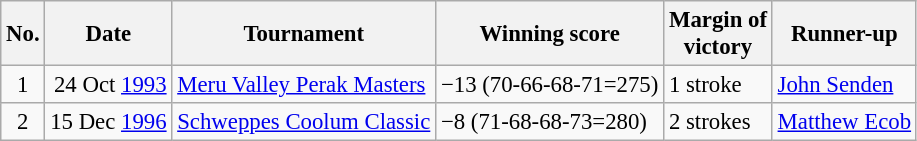<table class="wikitable" style="font-size:95%;">
<tr>
<th>No.</th>
<th>Date</th>
<th>Tournament</th>
<th>Winning score</th>
<th>Margin of<br>victory</th>
<th>Runner-up</th>
</tr>
<tr>
<td align=center>1</td>
<td align=right>24 Oct <a href='#'>1993</a></td>
<td><a href='#'>Meru Valley Perak Masters</a></td>
<td>−13 (70-66-68-71=275)</td>
<td>1 stroke</td>
<td> <a href='#'>John Senden</a></td>
</tr>
<tr>
<td align=center>2</td>
<td align=right>15 Dec <a href='#'>1996</a></td>
<td><a href='#'>Schweppes Coolum Classic</a></td>
<td>−8 (71-68-68-73=280)</td>
<td>2 strokes</td>
<td> <a href='#'>Matthew Ecob</a></td>
</tr>
</table>
